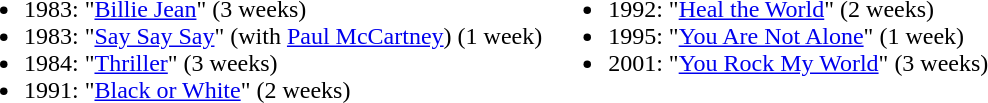<table border="0">
<tr>
<td><div><br><table>
<tr>
<td valign=top><br><ul><li>1983: "<a href='#'>Billie Jean</a>" (3 weeks)</li><li>1983: "<a href='#'>Say Say Say</a>" (with <a href='#'>Paul McCartney</a>) (1 week)</li><li>1984: "<a href='#'>Thriller</a>" (3 weeks)</li><li>1991: "<a href='#'>Black or White</a>" (2 weeks)</li></ul></td>
<td valign=top><br><ul><li>1992: "<a href='#'>Heal the World</a>" (2 weeks)</li><li>1995: "<a href='#'>You Are Not Alone</a>" (1 week)</li><li>2001: "<a href='#'>You Rock My World</a>" (3 weeks)</li></ul></td>
</tr>
</table>
</div></td>
</tr>
</table>
